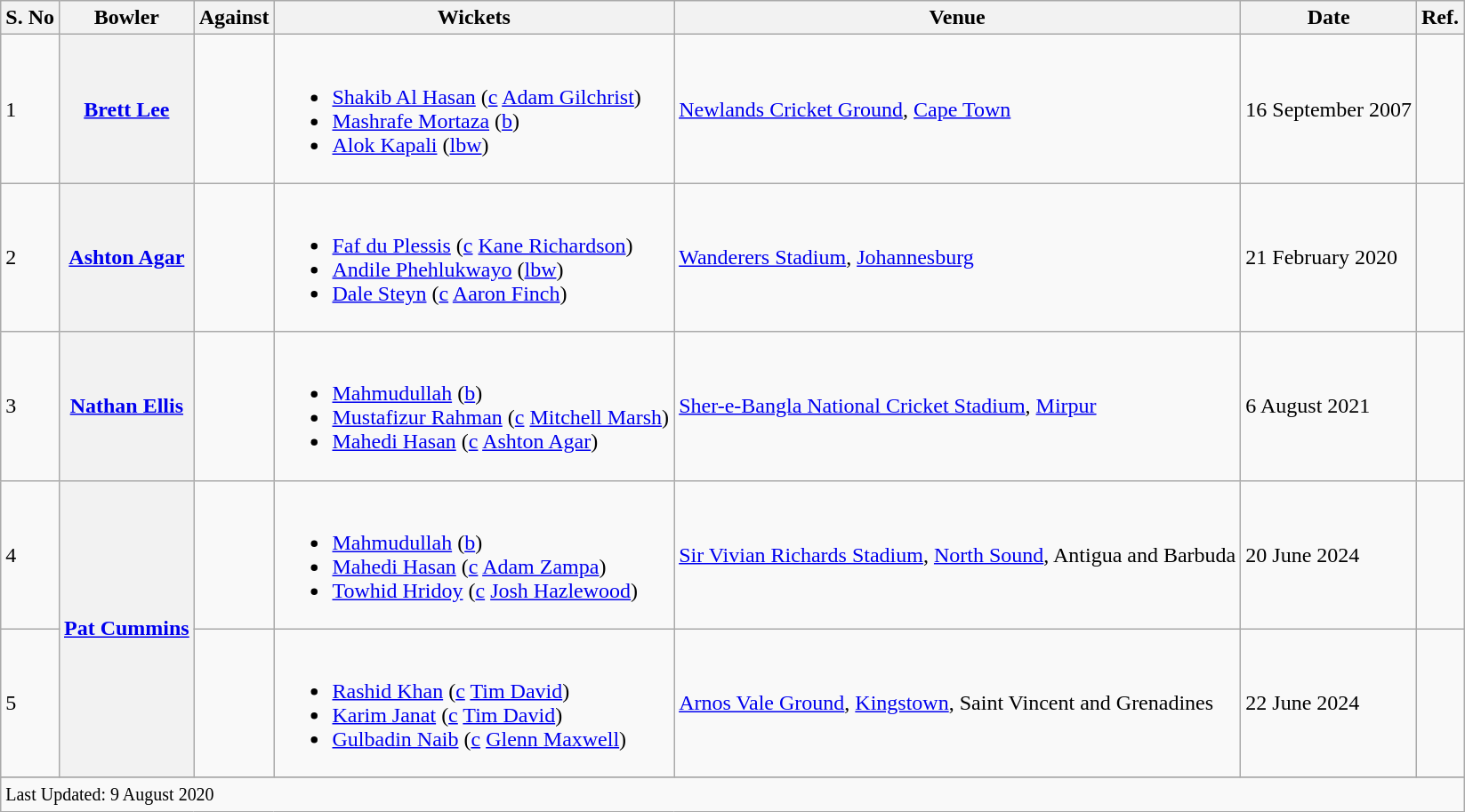<table class="wikitable sortable plainrowheaders" border="1">
<tr>
<th>S. No</th>
<th>Bowler</th>
<th>Against</th>
<th class="unsortable">Wickets</th>
<th>Venue</th>
<th>Date</th>
<th>Ref.</th>
</tr>
<tr>
<td>1</td>
<th scope="row" text-align:center"><a href='#'>Brett Lee</a></th>
<td></td>
<td><br><ul><li><a href='#'>Shakib Al Hasan</a> (<a href='#'>c</a> <a href='#'>Adam Gilchrist</a>)</li><li><a href='#'>Mashrafe Mortaza</a> (<a href='#'>b</a>)</li><li><a href='#'>Alok Kapali</a> (<a href='#'>lbw</a>)</li></ul></td>
<td> <a href='#'>Newlands Cricket Ground</a>, <a href='#'>Cape Town</a></td>
<td>16 September 2007 </td>
<td></td>
</tr>
<tr>
<td>2</td>
<th scope="row" style="text-align:center;"><a href='#'>Ashton Agar</a></th>
<td></td>
<td><br><ul><li><a href='#'>Faf du Plessis</a> (<a href='#'>c</a> <a href='#'>Kane Richardson</a>)</li><li><a href='#'>Andile Phehlukwayo</a> (<a href='#'>lbw</a>)</li><li><a href='#'>Dale Steyn</a> (<a href='#'>c</a> <a href='#'>Aaron Finch</a>)</li></ul></td>
<td> <a href='#'>Wanderers Stadium</a>, <a href='#'>Johannesburg</a></td>
<td>21 February 2020</td>
<td></td>
</tr>
<tr>
<td>3</td>
<th scope="row" "text-align:center;"><a href='#'>Nathan Ellis</a></th>
<td></td>
<td><br><ul><li><a href='#'>Mahmudullah</a> (<a href='#'>b</a>)</li><li><a href='#'>Mustafizur Rahman</a> (<a href='#'>c</a> <a href='#'>Mitchell Marsh</a>)</li><li><a href='#'>Mahedi Hasan</a> (<a href='#'>c</a> <a href='#'>Ashton Agar</a>)</li></ul></td>
<td> <a href='#'>Sher-e-Bangla National Cricket Stadium</a>, <a href='#'>Mirpur</a></td>
<td>6 August 2021</td>
<td></td>
</tr>
<tr>
<td>4</td>
<th scope="row" "text-align:center;" rowspan=2><a href='#'>Pat Cummins</a></th>
<td></td>
<td><br><ul><li><a href='#'>Mahmudullah</a> (<a href='#'>b</a>)</li><li><a href='#'>Mahedi Hasan</a> (<a href='#'>c</a> <a href='#'>Adam Zampa</a>)</li><li><a href='#'>Towhid Hridoy</a> (<a href='#'>c</a> <a href='#'>Josh Hazlewood</a>)</li></ul></td>
<td> <a href='#'>Sir Vivian Richards Stadium</a>, <a href='#'>North Sound</a>, Antigua and Barbuda</td>
<td>20 June 2024 </td>
<td></td>
</tr>
<tr>
<td>5</td>
<td></td>
<td><br><ul><li><a href='#'>Rashid Khan</a> (<a href='#'>c</a> <a href='#'>Tim David</a>)</li><li><a href='#'>Karim Janat</a> (<a href='#'>c</a> <a href='#'>Tim David</a>)</li><li><a href='#'>Gulbadin Naib</a> (<a href='#'>c</a> <a href='#'>Glenn Maxwell</a>)</li></ul></td>
<td> <a href='#'>Arnos Vale Ground</a>, <a href='#'>Kingstown</a>, Saint Vincent and Grenadines</td>
<td>22 June 2024 </td>
<td></td>
</tr>
<tr>
</tr>
<tr class=sortbottom>
<td colspan=8><small>Last Updated: 9 August 2020</small></td>
</tr>
</table>
